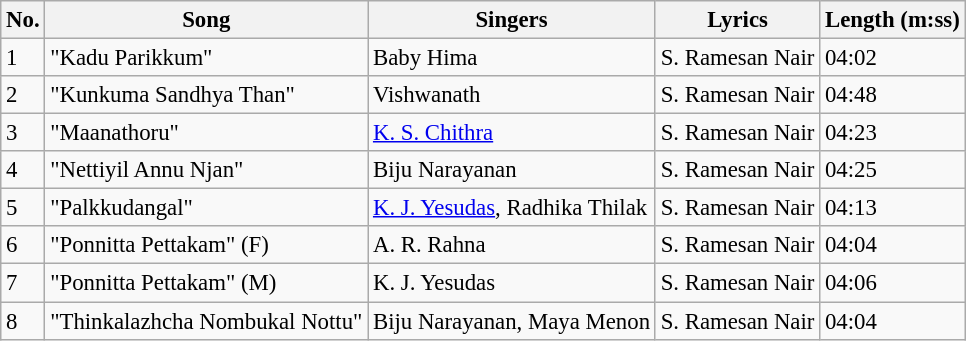<table class="wikitable" style="font-size:95%;">
<tr>
<th>No.</th>
<th>Song</th>
<th>Singers</th>
<th>Lyrics</th>
<th>Length (m:ss)</th>
</tr>
<tr>
<td>1</td>
<td>"Kadu Parikkum"</td>
<td>Baby Hima</td>
<td>S. Ramesan Nair</td>
<td>04:02</td>
</tr>
<tr>
<td>2</td>
<td>"Kunkuma Sandhya Than"</td>
<td>Vishwanath</td>
<td>S. Ramesan Nair</td>
<td>04:48</td>
</tr>
<tr>
<td>3</td>
<td>"Maanathoru"</td>
<td><a href='#'>K. S. Chithra</a></td>
<td>S. Ramesan Nair</td>
<td>04:23</td>
</tr>
<tr>
<td>4</td>
<td>"Nettiyil Annu Njan"</td>
<td>Biju Narayanan</td>
<td>S. Ramesan Nair</td>
<td>04:25</td>
</tr>
<tr>
<td>5</td>
<td>"Palkkudangal"</td>
<td><a href='#'>K. J. Yesudas</a>, Radhika Thilak</td>
<td>S. Ramesan Nair</td>
<td>04:13</td>
</tr>
<tr>
<td>6</td>
<td>"Ponnitta Pettakam" (F)</td>
<td>A. R. Rahna</td>
<td>S. Ramesan Nair</td>
<td>04:04</td>
</tr>
<tr>
<td>7</td>
<td>"Ponnitta Pettakam" (M)</td>
<td>K. J. Yesudas</td>
<td>S. Ramesan Nair</td>
<td>04:06</td>
</tr>
<tr>
<td>8</td>
<td>"Thinkalazhcha Nombukal Nottu"</td>
<td>Biju Narayanan, Maya Menon</td>
<td>S. Ramesan Nair</td>
<td>04:04</td>
</tr>
</table>
